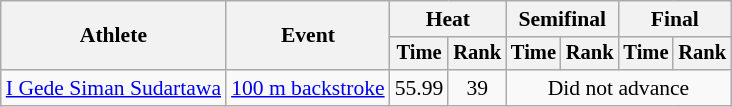<table class=wikitable style="font-size:90%">
<tr>
<th rowspan="2">Athlete</th>
<th rowspan="2">Event</th>
<th colspan="2">Heat</th>
<th colspan="2">Semifinal</th>
<th colspan="2">Final</th>
</tr>
<tr style="font-size:95%">
<th>Time</th>
<th>Rank</th>
<th>Time</th>
<th>Rank</th>
<th>Time</th>
<th>Rank</th>
</tr>
<tr align=center>
<td align=left><a href='#'>I Gede Siman Sudartawa</a></td>
<td align=left><a href='#'>100 m backstroke</a></td>
<td>55.99</td>
<td>39</td>
<td colspan=4>Did not advance</td>
</tr>
</table>
